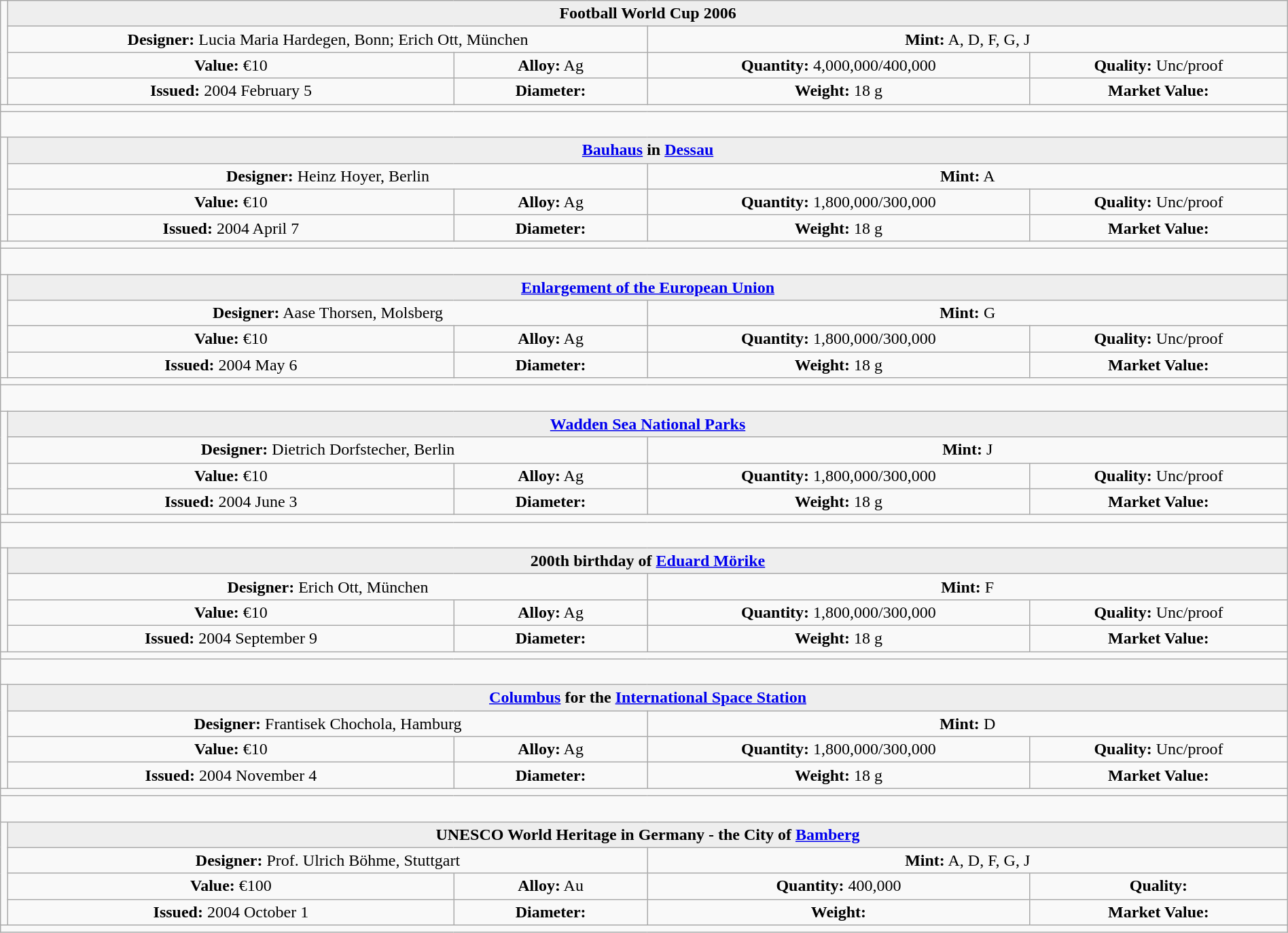<table class="wikitable" style="width:100%;">
<tr>
<td rowspan="4"  style="white-space:nowrap; width:330px; text-align:center;"></td>
<th colspan="4"  style="text-align:center; background:#eee;">Football World Cup 2006</th>
</tr>
<tr style="text-align:center;">
<td colspan="2"  style="width:50%; "><strong>Designer:</strong> Lucia Maria Hardegen, Bonn; Erich Ott, München</td>
<td colspan="2"  style="width:50%; "><strong>Mint:</strong> A, D, F, G, J</td>
</tr>
<tr>
<td align=center><strong>Value:</strong> €10</td>
<td align=center><strong>Alloy:</strong> Ag</td>
<td align=center><strong>Quantity:</strong> 4,000,000/400,000</td>
<td align=center><strong>Quality:</strong> Unc/proof</td>
</tr>
<tr>
<td align=center><strong>Issued:</strong> 2004 February 5</td>
<td align=center><strong>Diameter:</strong> </td>
<td align=center><strong>Weight:</strong> 18 g</td>
<td align=center><strong>Market Value:</strong></td>
</tr>
<tr>
<td colspan="5" style="text-align:left;"></td>
</tr>
<tr>
<td colspan="5" style="text-align:left;"> </td>
</tr>
<tr>
<td rowspan="4"  style="white-space:nowrap; width:330px; text-align:center;"></td>
<th colspan="4"  style="text-align:center; background:#eee;"><a href='#'>Bauhaus</a> in <a href='#'>Dessau</a></th>
</tr>
<tr style="text-align:center;">
<td colspan="2"  style="width:50%; "><strong>Designer:</strong> Heinz Hoyer, Berlin</td>
<td colspan="2"  style="width:50%; "><strong>Mint:</strong> A</td>
</tr>
<tr>
<td align=center><strong>Value:</strong> €10</td>
<td align=center><strong>Alloy:</strong> Ag</td>
<td align=center><strong>Quantity:</strong> 1,800,000/300,000</td>
<td align=center><strong>Quality:</strong> Unc/proof</td>
</tr>
<tr>
<td align=center><strong>Issued:</strong> 2004 April 7</td>
<td align=center><strong>Diameter:</strong> </td>
<td align=center><strong>Weight:</strong> 18 g</td>
<td align=center><strong>Market Value:</strong></td>
</tr>
<tr>
<td colspan="5" style="text-align:left;"></td>
</tr>
<tr>
<td colspan="5" style="text-align:left;"> </td>
</tr>
<tr>
<td rowspan="4"  style="white-space:nowrap; width:330px; text-align:center;"></td>
<th colspan="4"  style="text-align:center; background:#eee;"><a href='#'>Enlargement of the European Union</a></th>
</tr>
<tr style="text-align:center;">
<td colspan="2"  style="width:50%; "><strong>Designer:</strong> Aase Thorsen, Molsberg</td>
<td colspan="2"  style="width:50%; "><strong>Mint:</strong> G</td>
</tr>
<tr>
<td align=center><strong>Value:</strong> €10</td>
<td align=center><strong>Alloy:</strong> Ag</td>
<td align=center><strong>Quantity:</strong> 1,800,000/300,000</td>
<td align=center><strong>Quality:</strong> Unc/proof</td>
</tr>
<tr>
<td align=center><strong>Issued:</strong> 2004 May 6</td>
<td align=center><strong>Diameter:</strong> </td>
<td align=center><strong>Weight:</strong> 18 g</td>
<td align=center><strong>Market Value:</strong></td>
</tr>
<tr>
<td colspan="5" style="text-align:left;"></td>
</tr>
<tr>
<td colspan="5" style="text-align:left;"> </td>
</tr>
<tr>
<td rowspan="4"  style="white-space:nowrap; width:330px; text-align:center;"></td>
<th colspan="4"  style="text-align:center; background:#eee;"><a href='#'>Wadden Sea National Parks</a></th>
</tr>
<tr style="text-align:center;">
<td colspan="2"  style="width:50%; "><strong>Designer:</strong> Dietrich Dorfstecher, Berlin</td>
<td colspan="2"  style="width:50%; "><strong>Mint:</strong> J</td>
</tr>
<tr>
<td align=center><strong>Value:</strong> €10</td>
<td align=center><strong>Alloy:</strong> Ag</td>
<td align=center><strong>Quantity:</strong> 1,800,000/300,000</td>
<td align=center><strong>Quality:</strong> Unc/proof</td>
</tr>
<tr>
<td align=center><strong>Issued:</strong> 2004 June 3</td>
<td align=center><strong>Diameter:</strong> </td>
<td align=center><strong>Weight:</strong> 18 g</td>
<td align=center><strong>Market Value:</strong></td>
</tr>
<tr>
<td colspan="5" style="text-align:left;"></td>
</tr>
<tr>
<td colspan="5" style="text-align:left;"> </td>
</tr>
<tr>
<td rowspan="4"  style="white-space:nowrap; width:330px; text-align:center;"></td>
<th colspan="4"  style="text-align:center; background:#eee;">200th birthday of <a href='#'>Eduard Mörike</a></th>
</tr>
<tr style="text-align:center;">
<td colspan="2"  style="width:50%; "><strong>Designer:</strong> Erich Ott, München</td>
<td colspan="2"  style="width:50%; "><strong>Mint:</strong> F</td>
</tr>
<tr>
<td align=center><strong>Value:</strong> €10</td>
<td align=center><strong>Alloy:</strong> Ag</td>
<td align=center><strong>Quantity:</strong> 1,800,000/300,000</td>
<td align=center><strong>Quality:</strong> Unc/proof</td>
</tr>
<tr>
<td align=center><strong>Issued:</strong> 2004 September 9</td>
<td align=center><strong>Diameter:</strong> </td>
<td align=center><strong>Weight:</strong> 18 g</td>
<td align=center><strong>Market Value:</strong></td>
</tr>
<tr>
<td colspan="5" style="text-align:left;"></td>
</tr>
<tr>
<td colspan="5" style="text-align:left;"> </td>
</tr>
<tr>
<td rowspan="4"  style="white-space:nowrap; width:330px; text-align:center;"></td>
<th colspan="4"  style="text-align:center; background:#eee;"><a href='#'>Columbus</a> for the <a href='#'>International Space Station</a></th>
</tr>
<tr style="text-align:center;">
<td colspan="2"  style="width:50%; "><strong>Designer:</strong> Frantisek Chochola, Hamburg</td>
<td colspan="2"  style="width:50%; "><strong>Mint:</strong> D</td>
</tr>
<tr>
<td align=center><strong>Value:</strong> €10</td>
<td align=center><strong>Alloy:</strong> Ag</td>
<td align=center><strong>Quantity:</strong> 1,800,000/300,000</td>
<td align=center><strong>Quality:</strong> Unc/proof</td>
</tr>
<tr>
<td align=center><strong>Issued:</strong> 2004 November 4</td>
<td align=center><strong>Diameter:</strong> </td>
<td align=center><strong>Weight:</strong> 18 g</td>
<td align=center><strong>Market Value:</strong></td>
</tr>
<tr>
<td colspan="5" style="text-align:left;"></td>
</tr>
<tr>
<td colspan="5" style="text-align:left;"> </td>
</tr>
<tr>
<td rowspan="4"  style="white-space:nowrap; width:330px; text-align:center;"></td>
<th colspan="4"  style="text-align:center; background:#eee;">UNESCO World Heritage in Germany - the City of <a href='#'>Bamberg</a></th>
</tr>
<tr style="text-align:center;">
<td colspan="2"  style="width:50%; "><strong>Designer:</strong> Prof. Ulrich Böhme, Stuttgart</td>
<td colspan="2"  style="width:50%; "><strong>Mint:</strong> A, D, F, G, J</td>
</tr>
<tr>
<td align=center><strong>Value:</strong> €100</td>
<td align=center><strong>Alloy:</strong> Au</td>
<td align=center><strong>Quantity:</strong> 400,000</td>
<td align=center><strong>Quality:</strong></td>
</tr>
<tr>
<td align=center><strong>Issued:</strong> 2004 October 1</td>
<td align=center><strong>Diameter:</strong> </td>
<td align=center><strong>Weight:</strong> </td>
<td align=center><strong>Market Value:</strong></td>
</tr>
<tr>
<td colspan="5" style="text-align:left;"></td>
</tr>
</table>
